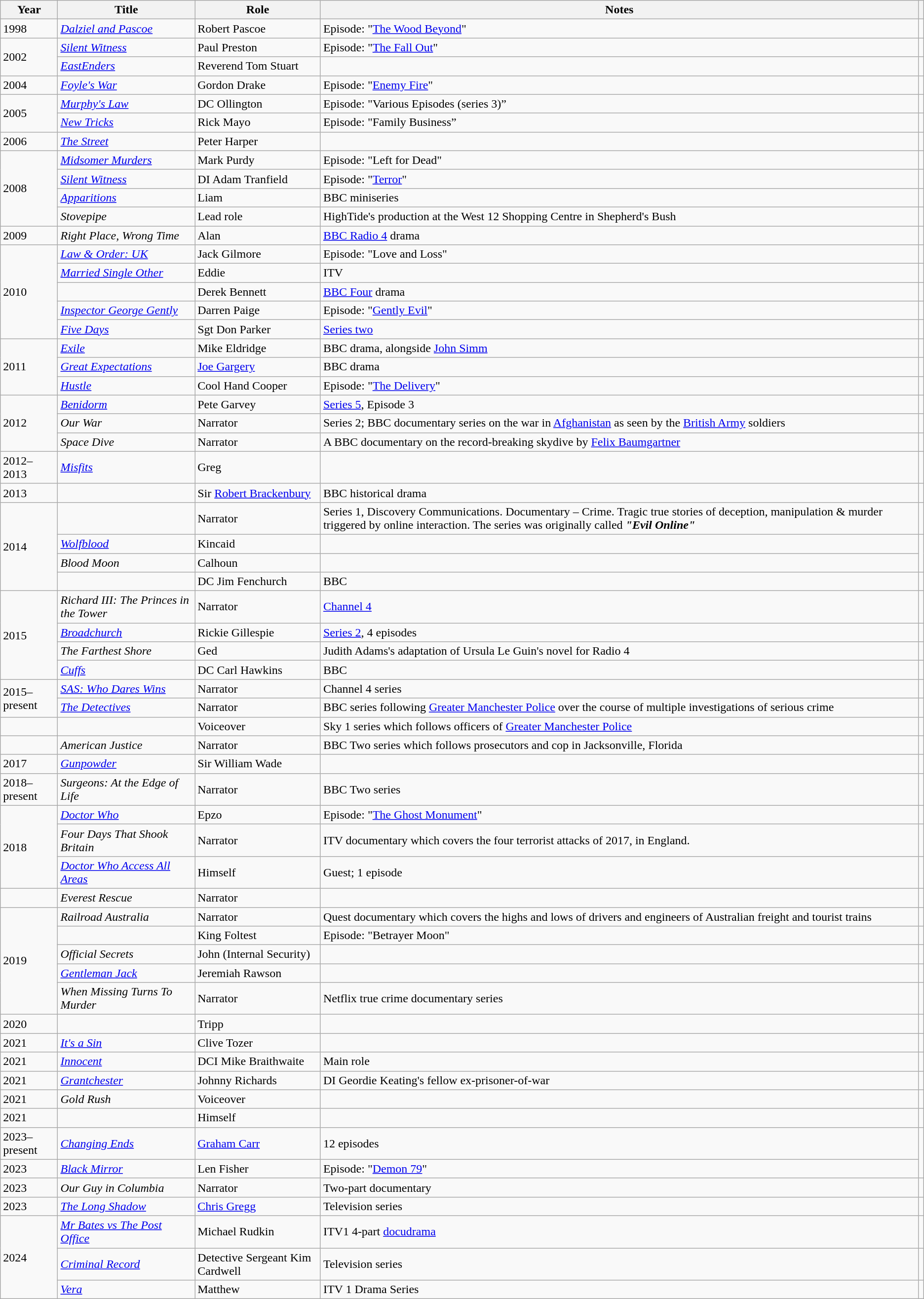<table class="wikitable sortable">
<tr>
<th>Year</th>
<th>Title</th>
<th>Role</th>
<th class="unsortable">Notes</th>
<th class="unsortable"></th>
</tr>
<tr>
<td>1998</td>
<td><em><a href='#'>Dalziel and Pascoe</a></em></td>
<td>Robert Pascoe</td>
<td>Episode: "<a href='#'>The Wood Beyond</a>"</td>
<td></td>
</tr>
<tr>
<td rowspan="2">2002</td>
<td><em><a href='#'>Silent Witness</a></em></td>
<td>Paul Preston</td>
<td>Episode: "<a href='#'>The Fall Out</a>"</td>
<td></td>
</tr>
<tr>
<td><em><a href='#'>EastEnders</a></em></td>
<td>Reverend Tom Stuart</td>
<td></td>
</tr>
<tr>
<td>2004</td>
<td><em><a href='#'>Foyle's War</a></em></td>
<td>Gordon Drake</td>
<td>Episode: "<a href='#'>Enemy Fire</a>"</td>
<td></td>
</tr>
<tr>
<td rowspan="2">2005</td>
<td><em><a href='#'>Murphy's Law</a></em></td>
<td>DC Ollington</td>
<td>Episode: "Various Episodes (series 3)”</td>
<td></td>
</tr>
<tr>
<td><em><a href='#'>New Tricks</a></em></td>
<td>Rick Mayo</td>
<td>Episode: "Family Business”</td>
<td></td>
</tr>
<tr>
<td>2006</td>
<td><em><a href='#'>The Street</a></em></td>
<td>Peter Harper</td>
<td></td>
<td></td>
</tr>
<tr>
<td rowspan="4">2008</td>
<td><em><a href='#'>Midsomer Murders</a></em></td>
<td>Mark Purdy</td>
<td>Episode: "Left for Dead"</td>
<td></td>
</tr>
<tr>
<td><em><a href='#'>Silent Witness</a></em></td>
<td>DI Adam Tranfield</td>
<td>Episode: "<a href='#'>Terror</a>"</td>
<td></td>
</tr>
<tr>
<td><em><a href='#'>Apparitions</a></em></td>
<td>Liam</td>
<td>BBC miniseries</td>
<td></td>
</tr>
<tr>
<td><em>Stovepipe</em></td>
<td>Lead role</td>
<td>HighTide's production at the West 12 Shopping Centre in Shepherd's Bush</td>
<td></td>
</tr>
<tr>
<td>2009</td>
<td><em>Right Place, Wrong Time</em></td>
<td>Alan</td>
<td><a href='#'>BBC Radio 4</a> drama</td>
<td></td>
</tr>
<tr>
<td rowspan="5">2010</td>
<td><em><a href='#'>Law & Order: UK</a></em></td>
<td>Jack Gilmore</td>
<td>Episode: "Love and Loss"</td>
</tr>
<tr>
<td><em><a href='#'>Married Single Other</a></em></td>
<td>Eddie</td>
<td>ITV</td>
<td></td>
</tr>
<tr>
<td><em></em></td>
<td>Derek Bennett</td>
<td><a href='#'>BBC Four</a> drama</td>
<td></td>
</tr>
<tr>
<td><em><a href='#'>Inspector George Gently</a></em></td>
<td>Darren Paige</td>
<td>Episode: "<a href='#'>Gently Evil</a>"</td>
<td></td>
</tr>
<tr>
<td><em><a href='#'>Five Days</a></em></td>
<td>Sgt Don Parker</td>
<td><a href='#'>Series two</a></td>
<td></td>
</tr>
<tr>
<td rowspan="3">2011</td>
<td><em><a href='#'>Exile</a></em></td>
<td>Mike Eldridge</td>
<td>BBC drama, alongside <a href='#'>John Simm</a></td>
<td></td>
</tr>
<tr>
<td><em><a href='#'>Great Expectations</a></em></td>
<td><a href='#'>Joe Gargery</a></td>
<td>BBC drama</td>
<td></td>
</tr>
<tr>
<td><em><a href='#'>Hustle</a></em></td>
<td>Cool Hand Cooper</td>
<td>Episode: "<a href='#'>The Delivery</a>"</td>
<td></td>
</tr>
<tr>
<td rowspan="3">2012</td>
<td><em><a href='#'>Benidorm</a></em></td>
<td>Pete Garvey</td>
<td><a href='#'>Series 5</a>, Episode 3</td>
<td></td>
</tr>
<tr>
<td><em>Our War</em></td>
<td>Narrator</td>
<td>Series 2; BBC documentary series on the war in <a href='#'>Afghanistan</a> as seen by the <a href='#'>British Army</a> soldiers</td>
<td></td>
</tr>
<tr>
<td><em>Space Dive</em></td>
<td>Narrator</td>
<td>A BBC documentary on the record-breaking skydive by <a href='#'>Felix Baumgartner</a></td>
<td></td>
</tr>
<tr>
<td>2012–2013</td>
<td><em><a href='#'>Misfits</a></em></td>
<td>Greg</td>
<td></td>
<td></td>
</tr>
<tr>
<td>2013</td>
<td><em></em></td>
<td>Sir <a href='#'>Robert Brackenbury</a></td>
<td>BBC historical drama</td>
<td></td>
</tr>
<tr>
<td rowspan="4">2014</td>
<td><em></em></td>
<td>Narrator</td>
<td>Series 1, Discovery Communications.  Documentary – Crime.  Tragic true stories of deception, manipulation & murder triggered by online interaction. The series was originally called <strong><em>"Evil Online"</em></strong></td>
<td></td>
</tr>
<tr>
<td><em><a href='#'>Wolfblood</a></em></td>
<td>Kincaid</td>
<td></td>
</tr>
<tr>
<td><em>Blood Moon</em></td>
<td>Calhoun</td>
<td></td>
</tr>
<tr>
<td><em></em></td>
<td>DC Jim Fenchurch</td>
<td>BBC</td>
<td></td>
</tr>
<tr>
<td rowspan="4">2015</td>
<td><em>Richard III: The Princes in the Tower</em></td>
<td>Narrator</td>
<td><a href='#'>Channel 4</a></td>
<td></td>
</tr>
<tr>
<td><em><a href='#'>Broadchurch</a></em></td>
<td>Rickie Gillespie</td>
<td><a href='#'>Series 2</a>, 4 episodes</td>
<td></td>
</tr>
<tr>
<td><em>The Farthest Shore</em></td>
<td>Ged</td>
<td>Judith Adams's adaptation of Ursula Le Guin's novel for Radio 4</td>
<td></td>
</tr>
<tr>
<td><a href='#'><em>Cuffs</em></a></td>
<td>DC Carl Hawkins</td>
<td>BBC</td>
<td></td>
</tr>
<tr>
<td rowspan="2">2015–present</td>
<td><em><a href='#'>SAS: Who Dares Wins</a></em></td>
<td>Narrator</td>
<td>Channel 4 series</td>
<td></td>
</tr>
<tr>
<td><em><a href='#'>The Detectives</a></em></td>
<td>Narrator</td>
<td>BBC series following <a href='#'>Greater Manchester Police</a> over the course of multiple investigations of serious crime</td>
<td></td>
</tr>
<tr>
<td></td>
<td><em></em></td>
<td>Voiceover</td>
<td>Sky 1 series which follows officers of <a href='#'>Greater Manchester Police</a></td>
<td></td>
</tr>
<tr>
<td></td>
<td><em>American Justice</em></td>
<td>Narrator</td>
<td>BBC Two series which follows prosecutors and cop in Jacksonville, Florida</td>
<td></td>
</tr>
<tr>
<td>2017</td>
<td><em><a href='#'>Gunpowder</a></em></td>
<td>Sir William Wade</td>
<td></td>
<td></td>
</tr>
<tr>
<td>2018–present</td>
<td><em>Surgeons: At the Edge of Life</em></td>
<td>Narrator</td>
<td>BBC Two series</td>
<td></td>
</tr>
<tr>
<td rowspan="3">2018</td>
<td><em><a href='#'>Doctor Who</a></em></td>
<td>Epzo</td>
<td>Episode: "<a href='#'>The Ghost Monument</a>"</td>
<td></td>
</tr>
<tr>
<td><em>Four Days That Shook Britain</em></td>
<td>Narrator</td>
<td>ITV documentary which covers the four terrorist attacks of 2017, in England.</td>
<td></td>
</tr>
<tr>
<td><em><a href='#'>Doctor Who Access All Areas</a></em></td>
<td>Himself</td>
<td>Guest; 1 episode</td>
<td></td>
</tr>
<tr>
<td></td>
<td><em>Everest Rescue</em></td>
<td>Narrator</td>
<td></td>
<td></td>
</tr>
<tr>
<td rowspan="5">2019</td>
<td><em>Railroad Australia</em></td>
<td>Narrator</td>
<td>Quest documentary which covers the highs and lows of drivers and engineers of Australian freight and tourist trains</td>
<td></td>
</tr>
<tr>
<td><em></em></td>
<td>King Foltest</td>
<td>Episode: "Betrayer Moon"</td>
<td></td>
</tr>
<tr>
<td><em>Official Secrets</em></td>
<td>John (Internal Security)</td>
<td></td>
<td></td>
</tr>
<tr>
<td><em><a href='#'>Gentleman Jack</a></em></td>
<td>Jeremiah Rawson</td>
<td></td>
<td></td>
</tr>
<tr>
<td><em>When Missing Turns To Murder</em></td>
<td>Narrator</td>
<td>Netflix true crime documentary series</td>
<td></td>
</tr>
<tr>
<td>2020</td>
<td><em></em></td>
<td>Tripp</td>
<td></td>
<td></td>
</tr>
<tr>
<td>2021</td>
<td><em><a href='#'>It's a Sin</a></em></td>
<td>Clive Tozer</td>
<td></td>
</tr>
<tr>
<td>2021</td>
<td><em><a href='#'>Innocent</a></em></td>
<td>DCI Mike Braithwaite</td>
<td>Main role</td>
<td></td>
</tr>
<tr>
<td>2021</td>
<td><em><a href='#'>Grantchester</a></em></td>
<td>Johnny Richards</td>
<td>DI Geordie Keating's fellow ex-prisoner-of-war</td>
<td></td>
</tr>
<tr>
<td>2021</td>
<td><em>Gold Rush</em></td>
<td>Voiceover</td>
<td></td>
</tr>
<tr>
<td>2021</td>
<td><em></em></td>
<td>Himself</td>
<td></td>
<td></td>
</tr>
<tr>
<td>2023–present</td>
<td><em><a href='#'>Changing Ends</a></em></td>
<td><a href='#'>Graham Carr</a></td>
<td>12 episodes</td>
</tr>
<tr>
<td>2023</td>
<td><em><a href='#'>Black Mirror</a></em></td>
<td>Len Fisher</td>
<td>Episode: "<a href='#'>Demon 79</a>"</td>
</tr>
<tr>
<td>2023</td>
<td><em>Our Guy in Columbia</em></td>
<td>Narrator</td>
<td>Two-part documentary</td>
<td></td>
</tr>
<tr>
<td>2023</td>
<td><em><a href='#'>The Long Shadow</a></em></td>
<td><a href='#'>Chris Gregg</a></td>
<td>Television series</td>
<td></td>
</tr>
<tr>
<td rowspan="3">2024</td>
<td><em><a href='#'>Mr Bates vs The Post Office</a></em></td>
<td>Michael Rudkin</td>
<td>ITV1 4-part <a href='#'>docudrama</a></td>
</tr>
<tr>
<td><em><a href='#'>Criminal Record</a></em></td>
<td>Detective Sergeant Kim Cardwell</td>
<td>Television series</td>
<td></td>
</tr>
<tr>
<td><em><a href='#'>Vera</a></em></td>
<td>Matthew</td>
<td>ITV 1 Drama Series</td>
<td></td>
</tr>
</table>
